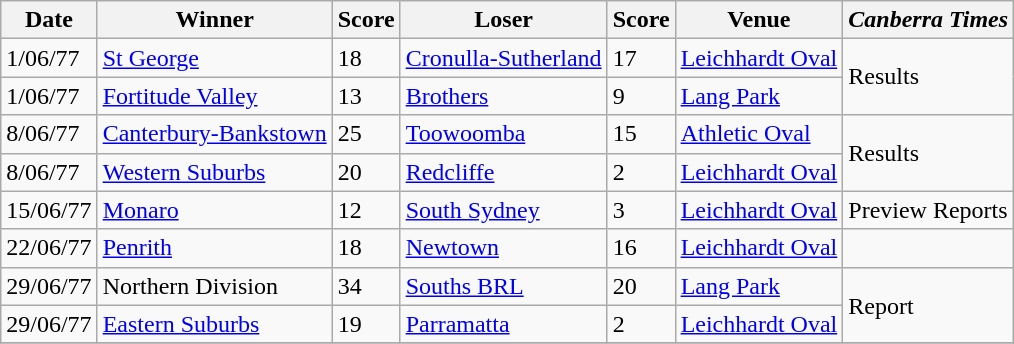<table class="wikitable">
<tr>
<th>Date</th>
<th>Winner</th>
<th>Score</th>
<th>Loser</th>
<th>Score</th>
<th>Venue</th>
<th><em>Canberra Times</em></th>
</tr>
<tr>
<td>1/06/77</td>
<td> <a href='#'>St George</a></td>
<td>18</td>
<td> <a href='#'>Cronulla-Sutherland</a></td>
<td>17</td>
<td><a href='#'>Leichhardt Oval</a></td>
<td rowspan=2>Results</td>
</tr>
<tr>
<td>1/06/77</td>
<td> <a href='#'>Fortitude Valley</a></td>
<td>13</td>
<td> <a href='#'>Brothers</a></td>
<td>9</td>
<td><a href='#'>Lang Park</a></td>
</tr>
<tr>
<td>8/06/77</td>
<td> <a href='#'>Canterbury-Bankstown</a></td>
<td>25</td>
<td><a href='#'>Toowoomba</a></td>
<td>15</td>
<td><a href='#'>Athletic Oval</a></td>
<td rowspan=2>Results</td>
</tr>
<tr>
<td>8/06/77</td>
<td> <a href='#'>Western Suburbs</a></td>
<td>20</td>
<td> <a href='#'>Redcliffe</a></td>
<td>2</td>
<td><a href='#'>Leichhardt Oval</a></td>
</tr>
<tr>
<td>15/06/77</td>
<td> <a href='#'>Monaro</a></td>
<td>12</td>
<td> <a href='#'>South Sydney</a></td>
<td>3</td>
<td><a href='#'>Leichhardt Oval</a></td>
<td>Preview Reports</td>
</tr>
<tr>
<td>22/06/77</td>
<td> <a href='#'>Penrith</a></td>
<td>18</td>
<td> <a href='#'>Newtown</a></td>
<td>16</td>
<td><a href='#'>Leichhardt Oval</a></td>
<td></td>
</tr>
<tr>
<td>29/06/77</td>
<td>Northern Division</td>
<td>34</td>
<td> <a href='#'>Souths BRL</a></td>
<td>20</td>
<td><a href='#'>Lang Park</a></td>
<td rowspan=2>Report</td>
</tr>
<tr>
<td>29/06/77</td>
<td> <a href='#'>Eastern Suburbs</a></td>
<td>19</td>
<td> <a href='#'>Parramatta</a></td>
<td>2</td>
<td><a href='#'>Leichhardt Oval</a></td>
</tr>
<tr>
</tr>
</table>
